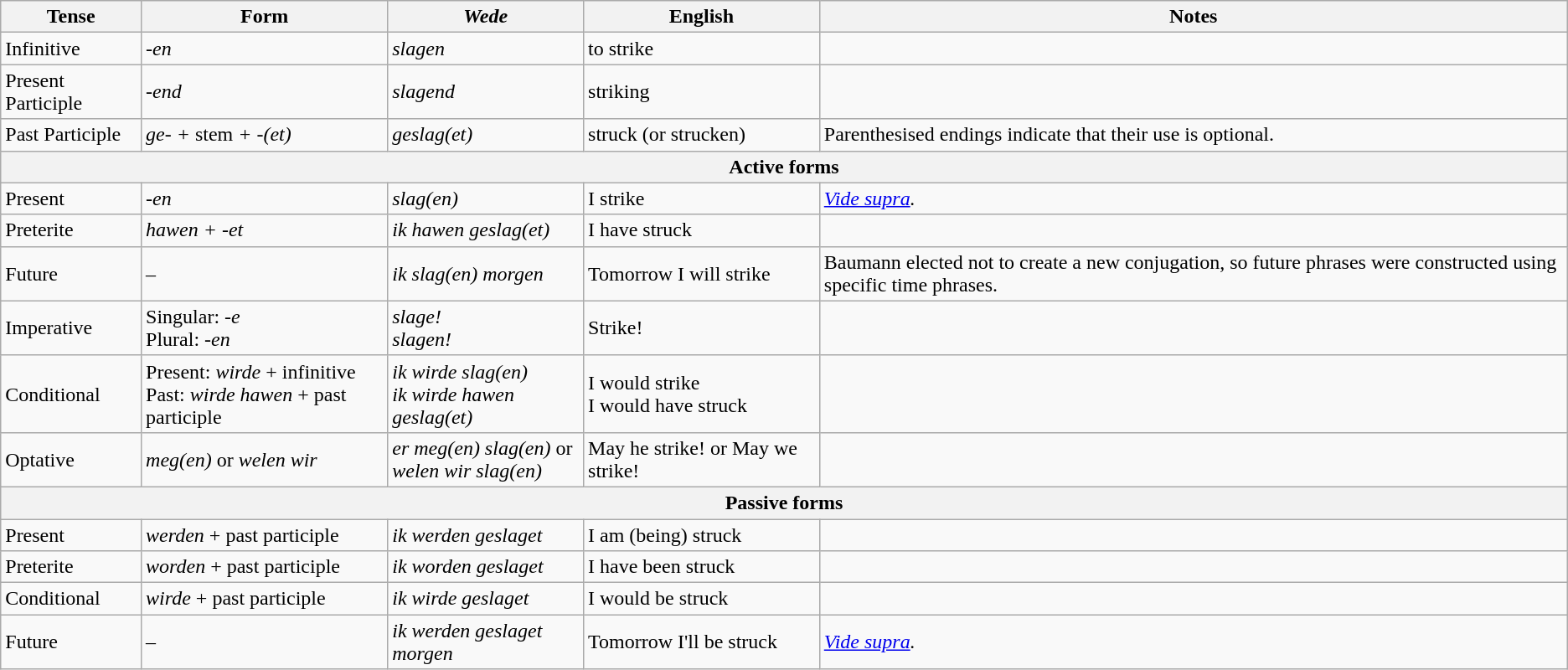<table class="wikitable mw-collapsible">
<tr>
<th>Tense</th>
<th>Form</th>
<th><em>Wede</em></th>
<th>English</th>
<th>Notes</th>
</tr>
<tr>
<td>Infinitive</td>
<td><em>-en</em></td>
<td><em>slagen</em></td>
<td>to strike</td>
<td></td>
</tr>
<tr>
<td>Present Participle</td>
<td><em>-end</em></td>
<td><em>slagend</em></td>
<td>striking</td>
<td></td>
</tr>
<tr>
<td>Past Participle</td>
<td><em>ge- +</em> stem <em>+ -(et)</em></td>
<td><em>geslag(et)</em></td>
<td>struck (or strucken)</td>
<td>Parenthesised endings indicate that their use is optional.</td>
</tr>
<tr>
<th colspan="5"><strong>Active forms</strong></th>
</tr>
<tr>
<td>Present</td>
<td><em>-en</em></td>
<td ik slag(en){{NoteTag><em>slag(en)</em></td>
<td>I strike</td>
<td><em><a href='#'>Vide supra</a>.</em></td>
</tr>
<tr>
<td>Preterite</td>
<td><em>hawen + -et</em></td>
<td><em>ik hawen geslag(et)</em></td>
<td>I have struck</td>
<td></td>
</tr>
<tr>
<td>Future</td>
<td>–</td>
<td><em>ik slag(en) morgen</em></td>
<td>Tomorrow I will strike</td>
<td>Baumann elected not to create a new conjugation, so future phrases were constructed using specific time phrases.</td>
</tr>
<tr>
<td>Imperative</td>
<td>Singular: <em>-e</em><br>Plural: <em>-en</em></td>
<td><em>slage!</em><br><em>slagen!</em></td>
<td>Strike!</td>
<td></td>
</tr>
<tr>
<td>Conditional</td>
<td>Present: <em>wirde</em> + infinitive<br>Past: <em>wirde hawen</em> + past participle</td>
<td><em>ik wirde slag(en)</em><br><em>ik wirde hawen geslag(et)</em></td>
<td>I would strike<br>I would have struck</td>
<td></td>
</tr>
<tr>
<td>Optative</td>
<td><em>meg(en)</em> or <em>welen wir</em></td>
<td><em>er meg(en) slag(en)</em> or<br><em>welen wir slag(en)</em></td>
<td>May he strike! or May we strike!</td>
<td></td>
</tr>
<tr>
<th colspan="5"><strong>Passive forms</strong></th>
</tr>
<tr>
<td>Present</td>
<td><em>werden</em> + past participle</td>
<td><em>ik werden geslaget</em></td>
<td>I am (being) struck</td>
<td></td>
</tr>
<tr>
<td>Preterite</td>
<td><em>worden</em> + past participle</td>
<td><em>ik worden geslaget</em></td>
<td>I have been struck</td>
<td></td>
</tr>
<tr>
<td>Conditional</td>
<td><em>wirde</em> + past participle</td>
<td><em>ik wirde geslaget</em></td>
<td>I would be struck</td>
<td></td>
</tr>
<tr>
<td>Future</td>
<td>–</td>
<td><em>ik werden geslaget morgen</em></td>
<td>Tomorrow I'll be  struck</td>
<td><em><a href='#'>Vide supra</a>.</em></td>
</tr>
</table>
